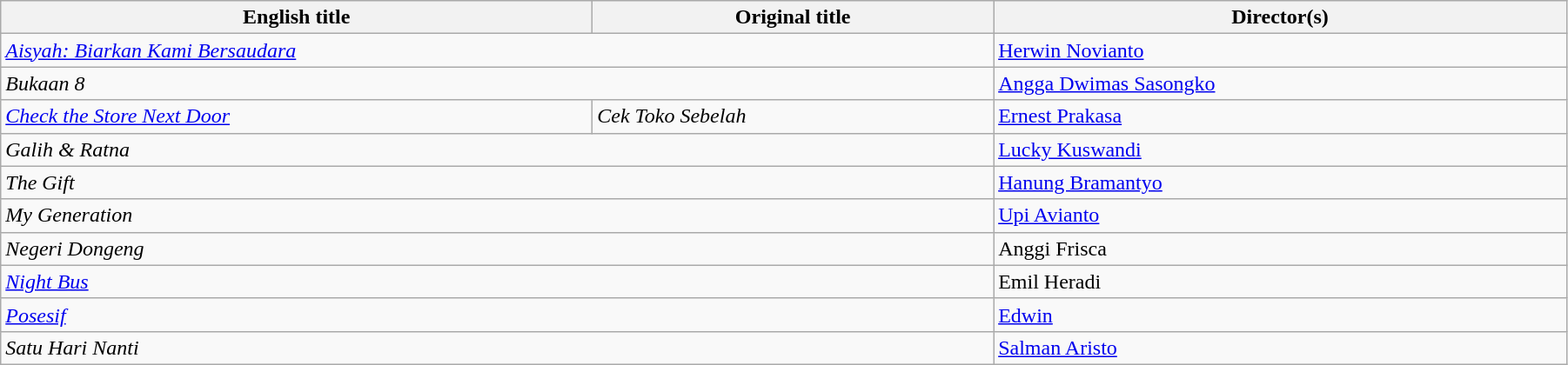<table class="wikitable" style="width:95%; margin-bottom:2px">
<tr>
<th>English title</th>
<th>Original title</th>
<th>Director(s)</th>
</tr>
<tr>
<td colspan="2"><em><a href='#'>Aisyah: Biarkan Kami Bersaudara</a></em></td>
<td><a href='#'>Herwin Novianto</a></td>
</tr>
<tr>
<td colspan="2"><em>Bukaan 8</em></td>
<td><a href='#'>Angga Dwimas Sasongko</a></td>
</tr>
<tr>
<td><em><a href='#'>Check the Store Next Door</a></em></td>
<td><em>Cek Toko Sebelah</em></td>
<td><a href='#'>Ernest Prakasa</a></td>
</tr>
<tr>
<td colspan="2"><em>Galih & Ratna</em></td>
<td><a href='#'>Lucky Kuswandi</a></td>
</tr>
<tr>
<td colspan="2"><em>The Gift</em></td>
<td><a href='#'>Hanung Bramantyo</a></td>
</tr>
<tr>
<td colspan="2"><em>My Generation</em></td>
<td><a href='#'>Upi Avianto</a></td>
</tr>
<tr>
<td colspan="2"><em>Negeri Dongeng</em></td>
<td>Anggi Frisca</td>
</tr>
<tr>
<td colspan="2"><em><a href='#'>Night Bus</a></em></td>
<td>Emil Heradi</td>
</tr>
<tr>
<td colspan="2"><em><a href='#'>Posesif</a></em></td>
<td><a href='#'>Edwin</a></td>
</tr>
<tr>
<td colspan="2"><em>Satu Hari Nanti</em></td>
<td><a href='#'>Salman Aristo</a></td>
</tr>
</table>
